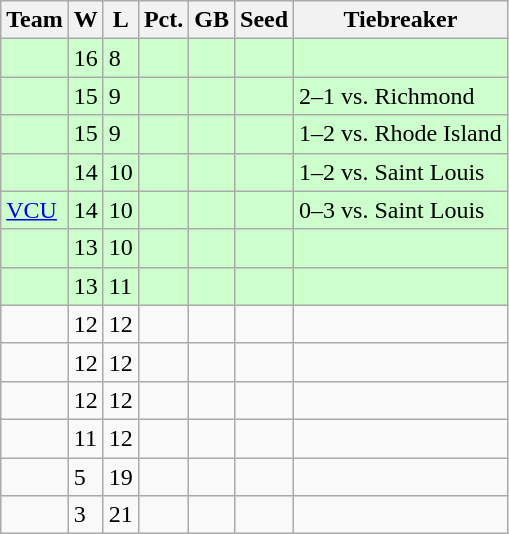<table class=wikitable>
<tr>
<th>Team</th>
<th>W</th>
<th>L</th>
<th>Pct.</th>
<th>GB</th>
<th>Seed</th>
<th>Tiebreaker</th>
</tr>
<tr bgcolor="#ccffcc">
<td></td>
<td>16</td>
<td>8</td>
<td></td>
<td></td>
<td></td>
<td></td>
</tr>
<tr bgcolor="#ccffcc">
<td></td>
<td>15</td>
<td>9</td>
<td></td>
<td></td>
<td></td>
<td>2–1 vs. Richmond</td>
</tr>
<tr bgcolor="#ccffcc">
<td></td>
<td>15</td>
<td>9</td>
<td></td>
<td></td>
<td></td>
<td>1–2 vs. Rhode Island</td>
</tr>
<tr bgcolor="#ccffcc">
<td></td>
<td>14</td>
<td>10</td>
<td></td>
<td></td>
<td></td>
<td>1–2 vs. Saint Louis</td>
</tr>
<tr bgcolor="#ccffcc">
<td><a href='#'>VCU</a></td>
<td>14</td>
<td>10</td>
<td></td>
<td></td>
<td></td>
<td>0–3 vs. Saint Louis</td>
</tr>
<tr bgcolor="#ccffcc">
<td></td>
<td>13</td>
<td>10</td>
<td></td>
<td></td>
<td></td>
<td></td>
</tr>
<tr bgcolor="#ccffcc">
<td></td>
<td>13</td>
<td>11</td>
<td></td>
<td></td>
<td></td>
<td></td>
</tr>
<tr>
<td></td>
<td>12</td>
<td>12</td>
<td></td>
<td></td>
<td></td>
<td></td>
</tr>
<tr>
<td></td>
<td>12</td>
<td>12</td>
<td></td>
<td></td>
<td></td>
<td></td>
</tr>
<tr>
<td></td>
<td>12</td>
<td>12</td>
<td></td>
<td></td>
<td></td>
<td></td>
</tr>
<tr>
<td></td>
<td>11</td>
<td>12</td>
<td></td>
<td></td>
<td></td>
<td></td>
</tr>
<tr>
<td></td>
<td>5</td>
<td>19</td>
<td></td>
<td></td>
<td></td>
<td></td>
</tr>
<tr>
<td></td>
<td>3</td>
<td>21</td>
<td></td>
<td></td>
<td></td>
<td></td>
</tr>
</table>
